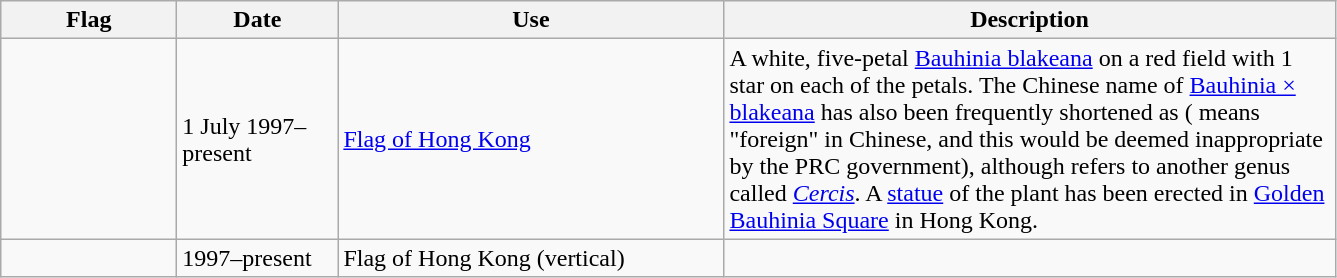<table class="wikitable" style="background:#f9f9f9">
<tr>
<th width="110">Flag</th>
<th width="100">Date</th>
<th width="250">Use</th>
<th width="400">Description</th>
</tr>
<tr>
<td></td>
<td>1 July 1997–present</td>
<td><a href='#'>Flag of Hong Kong</a></td>
<td>A white, five-petal <a href='#'>Bauhinia blakeana</a> on a red field with 1 star on each of the petals. The Chinese name of <a href='#'>Bauhinia × blakeana</a> has also been frequently shortened as  (  means "foreign" in Chinese, and this would be deemed inappropriate by the PRC government), although  refers to another genus called <em><a href='#'>Cercis</a></em>. A <a href='#'>statue</a> of the plant has been erected in <a href='#'>Golden Bauhinia Square</a> in Hong Kong.</td>
</tr>
<tr>
<td></td>
<td>1997–present</td>
<td>Flag of Hong Kong (vertical)</td>
<td></td>
</tr>
</table>
